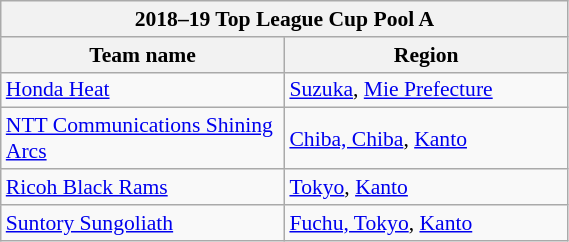<table class="wikitable" style="text-align:left; font-size:90%; width:30%;">
<tr>
<th colspan=4 align=center><strong>2018–19 Top League Cup Pool A</strong></th>
</tr>
<tr>
<th width="50%">Team name</th>
<th width="50%">Region</th>
</tr>
<tr>
<td><a href='#'>Honda Heat</a></td>
<td><a href='#'>Suzuka</a>, <a href='#'>Mie Prefecture</a></td>
</tr>
<tr>
<td><a href='#'>NTT Communications Shining Arcs</a></td>
<td><a href='#'>Chiba, Chiba</a>, <a href='#'>Kanto</a></td>
</tr>
<tr>
<td><a href='#'>Ricoh Black Rams</a></td>
<td><a href='#'>Tokyo</a>, <a href='#'>Kanto</a></td>
</tr>
<tr>
<td><a href='#'>Suntory Sungoliath</a></td>
<td><a href='#'>Fuchu, Tokyo</a>, <a href='#'>Kanto</a></td>
</tr>
</table>
